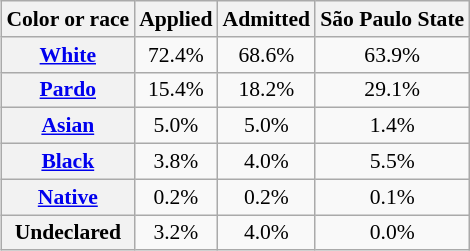<table class="wikitable" style="float:right; font-size:90%; margin:10px; text-align:center; font-size:90%; margin:auto">
<tr>
<th>Color or race</th>
<th>Applied</th>
<th>Admitted</th>
<th>São Paulo State</th>
</tr>
<tr>
<th><a href='#'>White</a></th>
<td>72.4%</td>
<td>68.6%</td>
<td>63.9%</td>
</tr>
<tr>
<th><a href='#'>Pardo</a></th>
<td>15.4%</td>
<td>18.2%</td>
<td>29.1%</td>
</tr>
<tr>
<th><a href='#'>Asian</a></th>
<td>5.0%</td>
<td>5.0%</td>
<td>1.4%</td>
</tr>
<tr>
<th><a href='#'>Black</a></th>
<td>3.8%</td>
<td>4.0%</td>
<td>5.5%</td>
</tr>
<tr>
<th><a href='#'>Native</a></th>
<td>0.2%</td>
<td>0.2%</td>
<td>0.1%</td>
</tr>
<tr>
<th>Undeclared</th>
<td>3.2%</td>
<td>4.0%</td>
<td>0.0%</td>
</tr>
</table>
